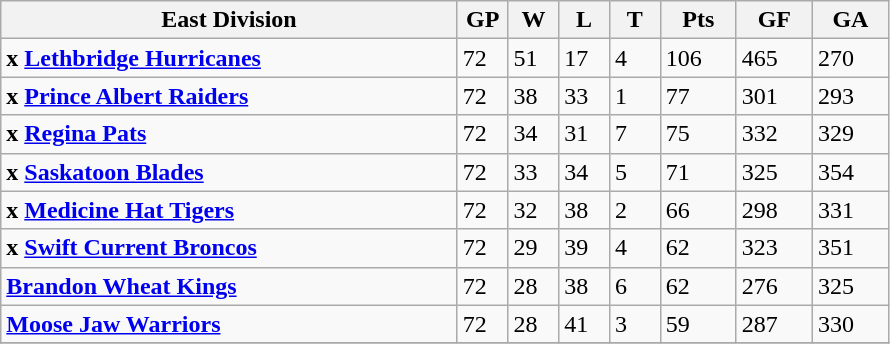<table class="wikitable">
<tr>
<th width="45%">East Division</th>
<th width="5%">GP</th>
<th width="5%">W</th>
<th width="5%">L</th>
<th width="5%">T</th>
<th width="7.5%">Pts</th>
<th width="7.5%">GF</th>
<th width="7.5%">GA</th>
</tr>
<tr>
<td><strong>x <a href='#'>Lethbridge Hurricanes</a></strong></td>
<td>72</td>
<td>51</td>
<td>17</td>
<td>4</td>
<td>106</td>
<td>465</td>
<td>270</td>
</tr>
<tr>
<td><strong>x <a href='#'>Prince Albert Raiders</a></strong></td>
<td>72</td>
<td>38</td>
<td>33</td>
<td>1</td>
<td>77</td>
<td>301</td>
<td>293</td>
</tr>
<tr>
<td><strong>x <a href='#'>Regina Pats</a></strong></td>
<td>72</td>
<td>34</td>
<td>31</td>
<td>7</td>
<td>75</td>
<td>332</td>
<td>329</td>
</tr>
<tr>
<td><strong>x <a href='#'>Saskatoon Blades</a></strong></td>
<td>72</td>
<td>33</td>
<td>34</td>
<td>5</td>
<td>71</td>
<td>325</td>
<td>354</td>
</tr>
<tr>
<td><strong>x <a href='#'>Medicine Hat Tigers</a></strong></td>
<td>72</td>
<td>32</td>
<td>38</td>
<td>2</td>
<td>66</td>
<td>298</td>
<td>331</td>
</tr>
<tr>
<td><strong>x <a href='#'>Swift Current Broncos</a></strong></td>
<td>72</td>
<td>29</td>
<td>39</td>
<td>4</td>
<td>62</td>
<td>323</td>
<td>351</td>
</tr>
<tr>
<td><strong><a href='#'>Brandon Wheat Kings</a></strong></td>
<td>72</td>
<td>28</td>
<td>38</td>
<td>6</td>
<td>62</td>
<td>276</td>
<td>325</td>
</tr>
<tr>
<td><strong><a href='#'>Moose Jaw Warriors</a></strong></td>
<td>72</td>
<td>28</td>
<td>41</td>
<td>3</td>
<td>59</td>
<td>287</td>
<td>330</td>
</tr>
<tr>
</tr>
</table>
